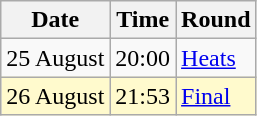<table class="wikitable">
<tr>
<th>Date</th>
<th>Time</th>
<th>Round</th>
</tr>
<tr>
<td>25 August</td>
<td>20:00</td>
<td><a href='#'>Heats</a></td>
</tr>
<tr style=background:lemonchiffon>
<td>26 August</td>
<td>21:53</td>
<td><a href='#'>Final</a></td>
</tr>
</table>
